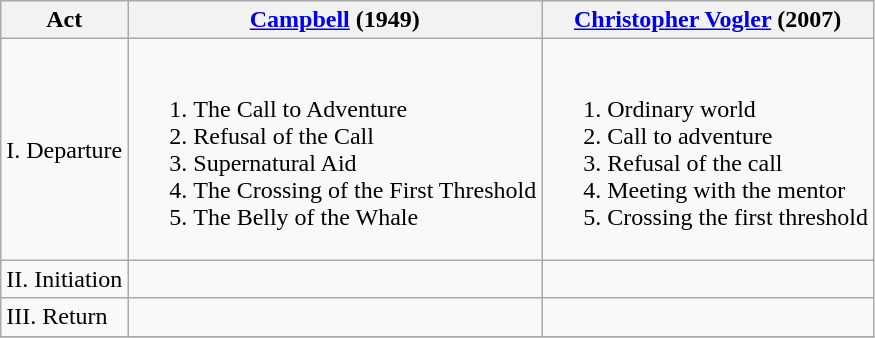<table class="wikitable">
<tr>
<th>Act</th>
<th><a href='#'>Campbell</a> (1949)</th>
<th><a href='#'>Christopher Vogler</a> (2007)</th>
</tr>
<tr>
<td>I. Departure</td>
<td><br><ol><li>The Call to Adventure</li><li>Refusal of the Call</li><li>Supernatural Aid</li><li>The Crossing of the First Threshold</li><li>The Belly of the Whale</li></ol></td>
<td><br><ol><li>Ordinary world</li><li>Call to adventure</li><li>Refusal of the call</li><li>Meeting with the mentor</li><li>Crossing the first threshold</li></ol></td>
</tr>
<tr>
<td>II. Initiation</td>
<td></td>
<td></td>
</tr>
<tr>
<td>III. Return</td>
<td></td>
<td></td>
</tr>
<tr>
</tr>
</table>
